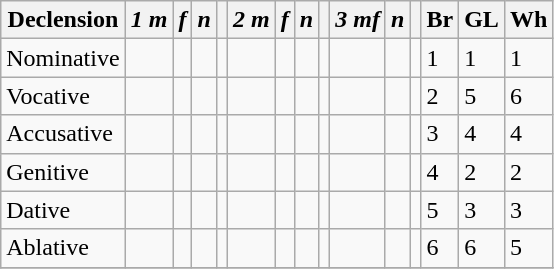<table class="wikitable sortable">
<tr>
<th class=unsortable>Declension</th>
<th class=unsortable><em>1 m</em></th>
<th class=unsortable><em>f</em></th>
<th class=unsortable><em>n</em></th>
<th class=unsortable></th>
<th class=unsortable><em>2 m</em></th>
<th class=unsortable><em>f</em></th>
<th class=unsortable><em>n</em></th>
<th class=unsortable></th>
<th class=unsortable><em>3 mf</em></th>
<th class=unsortable><em>n</em></th>
<th class=unsortable></th>
<th>Br</th>
<th>GL</th>
<th>Wh</th>
</tr>
<tr>
<td>Nominative</td>
<td><strong></strong></td>
<td><strong></strong></td>
<td><strong></strong></td>
<td></td>
<td><strong></strong></td>
<td><strong></strong></td>
<td><strong></strong></td>
<td></td>
<td><strong></strong></td>
<td><strong></strong></td>
<td></td>
<td>1</td>
<td>1</td>
<td>1</td>
</tr>
<tr>
<td>Vocative</td>
<td><strong></strong></td>
<td><strong></strong></td>
<td><strong></strong></td>
<td></td>
<td><strong></strong></td>
<td><strong></strong></td>
<td><strong></strong></td>
<td></td>
<td><strong></strong></td>
<td><strong></strong></td>
<td></td>
<td>2</td>
<td>5</td>
<td>6</td>
</tr>
<tr>
<td>Accusative</td>
<td><strong></strong></td>
<td><strong></strong></td>
<td><strong></strong></td>
<td></td>
<td><strong></strong></td>
<td><strong></strong></td>
<td><strong></strong></td>
<td></td>
<td><strong></strong></td>
<td><strong></strong></td>
<td></td>
<td>3</td>
<td>4</td>
<td>4</td>
</tr>
<tr>
<td>Genitive</td>
<td><strong></strong></td>
<td><strong></strong></td>
<td><strong></strong></td>
<td></td>
<td><strong></strong></td>
<td><strong></strong></td>
<td><strong></strong></td>
<td></td>
<td><strong></strong></td>
<td><strong></strong></td>
<td></td>
<td>4</td>
<td>2</td>
<td>2</td>
</tr>
<tr>
<td>Dative</td>
<td><strong></strong></td>
<td><strong></strong></td>
<td><strong></strong></td>
<td></td>
<td><strong></strong></td>
<td><strong></strong></td>
<td><strong></strong></td>
<td></td>
<td><strong></strong></td>
<td><strong></strong></td>
<td></td>
<td>5</td>
<td>3</td>
<td>3</td>
</tr>
<tr>
<td>Ablative</td>
<td><strong></strong></td>
<td><strong></strong></td>
<td><strong></strong></td>
<td></td>
<td><strong></strong></td>
<td><strong></strong></td>
<td><strong></strong></td>
<td></td>
<td><strong></strong></td>
<td><strong></strong></td>
<td></td>
<td>6</td>
<td>6</td>
<td>5</td>
</tr>
<tr>
</tr>
</table>
